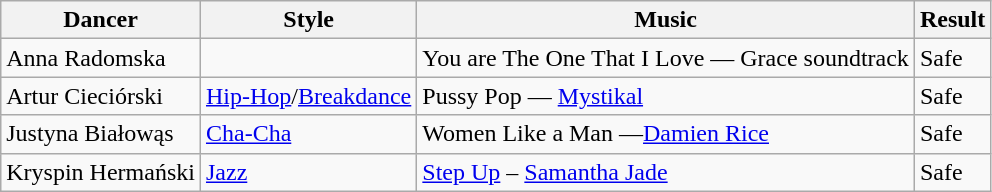<table class="wikitable">
<tr>
<th>Dancer</th>
<th>Style</th>
<th>Music</th>
<th>Result</th>
</tr>
<tr>
<td>Anna Radomska</td>
<td></td>
<td>You are The One That I Love — Grace soundtrack</td>
<td>Safe</td>
</tr>
<tr>
<td>Artur Cieciórski</td>
<td><a href='#'>Hip-Hop</a>/<a href='#'>Breakdance</a></td>
<td>Pussy Pop — <a href='#'>Mystikal</a></td>
<td>Safe</td>
</tr>
<tr>
<td>Justyna Białowąs</td>
<td><a href='#'>Cha-Cha</a></td>
<td>Women Like a Man —<a href='#'>Damien Rice</a></td>
<td>Safe</td>
</tr>
<tr>
<td>Kryspin Hermański</td>
<td><a href='#'>Jazz</a></td>
<td><a href='#'>Step Up</a> – <a href='#'>Samantha Jade</a></td>
<td>Safe</td>
</tr>
</table>
